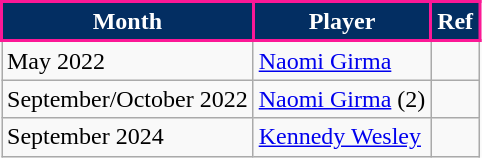<table class="wikitable">
<tr>
<th style="background:#032E62; color:white; border:2px solid #FC1896;" scope="col">Month</th>
<th style="background:#032E62; color:white; border:2px solid #FC1896;" scope="col">Player</th>
<th style="background:#032E62; color:white; border:2px solid #FC1896;" scope="col">Ref</th>
</tr>
<tr>
<td>May 2022</td>
<td> <a href='#'>Naomi Girma</a></td>
<td></td>
</tr>
<tr>
<td>September/October 2022</td>
<td> <a href='#'>Naomi Girma</a> (2)</td>
<td></td>
</tr>
<tr>
<td>September 2024</td>
<td> <a href='#'>Kennedy Wesley</a></td>
<td></td>
</tr>
</table>
